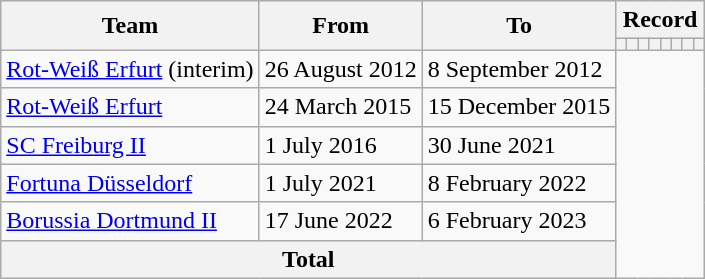<table class="wikitable" style="text-align: center">
<tr>
<th rowspan="2">Team</th>
<th rowspan="2">From</th>
<th rowspan="2">To</th>
<th colspan="8">Record</th>
</tr>
<tr>
<th></th>
<th></th>
<th></th>
<th></th>
<th></th>
<th></th>
<th></th>
<th></th>
</tr>
<tr>
<td align=left><a href='#'>Rot-Weiß Erfurt</a> (interim)</td>
<td align=left>26 August 2012</td>
<td align=left>8 September 2012<br></td>
</tr>
<tr>
<td align=left><a href='#'>Rot-Weiß Erfurt</a></td>
<td align=left>24 March 2015</td>
<td align=left>15 December 2015<br></td>
</tr>
<tr>
<td align=left><a href='#'>SC Freiburg II</a></td>
<td align=left>1 July 2016</td>
<td align=left>30 June 2021<br></td>
</tr>
<tr>
<td align=left><a href='#'>Fortuna Düsseldorf</a></td>
<td align=left>1 July 2021</td>
<td align=left>8 February 2022<br></td>
</tr>
<tr>
<td align=left><a href='#'>Borussia Dortmund II</a></td>
<td align=left>17 June 2022</td>
<td align=left>6 February 2023<br></td>
</tr>
<tr>
<th colspan=3>Total<br></th>
</tr>
</table>
